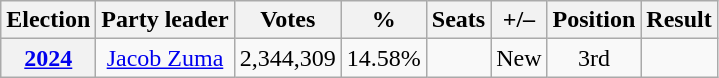<table class=wikitable style=text-align:center>
<tr>
<th>Election</th>
<th>Party leader</th>
<th>Votes</th>
<th>%</th>
<th>Seats</th>
<th>+/–</th>
<th>Position</th>
<th><strong>Result</strong></th>
</tr>
<tr>
<th><a href='#'>2024</a></th>
<td><a href='#'>Jacob Zuma</a></td>
<td>2,344,309</td>
<td>14.58%</td>
<td></td>
<td>New</td>
<td>3rd</td>
<td></td>
</tr>
</table>
